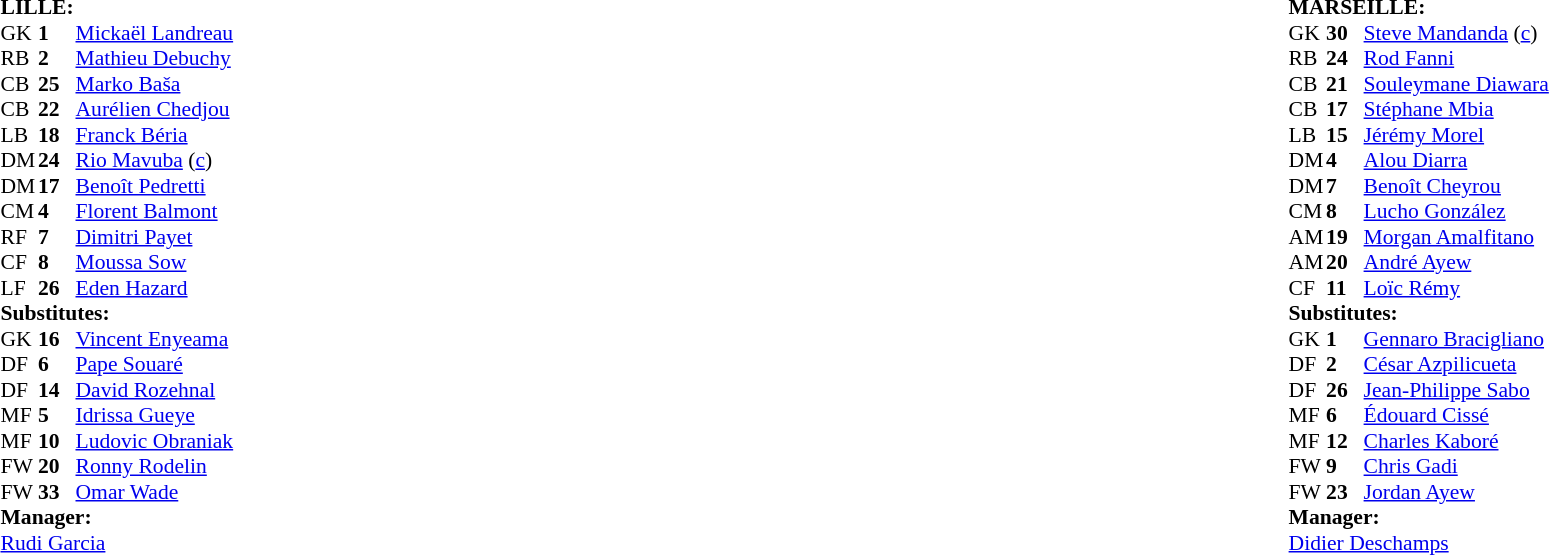<table width="100%">
<tr>
<td valign="top" width="50%"><br><table style="font-size: 90%" cellspacing="0" cellpadding="0">
<tr>
<td colspan="4"><strong>LILLE:</strong></td>
</tr>
<tr>
<th width=25></th>
<th width=25></th>
</tr>
<tr>
<td>GK</td>
<td><strong>1</strong></td>
<td> <a href='#'>Mickaël Landreau</a></td>
</tr>
<tr>
<td>RB</td>
<td><strong>2</strong></td>
<td> <a href='#'>Mathieu Debuchy</a></td>
</tr>
<tr>
<td>CB</td>
<td><strong>25</strong></td>
<td> <a href='#'>Marko Baša</a></td>
</tr>
<tr>
<td>CB</td>
<td><strong>22</strong></td>
<td> <a href='#'>Aurélien Chedjou</a></td>
<td></td>
</tr>
<tr>
<td>LB</td>
<td><strong>18</strong></td>
<td> <a href='#'>Franck Béria</a></td>
</tr>
<tr>
<td>DM</td>
<td><strong>24</strong></td>
<td> <a href='#'>Rio Mavuba</a> (<a href='#'>c</a>)</td>
</tr>
<tr>
<td>DM</td>
<td><strong>17</strong></td>
<td> <a href='#'>Benoît Pedretti</a></td>
<td></td>
</tr>
<tr>
<td>CM</td>
<td><strong>4</strong></td>
<td> <a href='#'>Florent Balmont</a></td>
<td></td>
<td></td>
</tr>
<tr>
<td>RF</td>
<td><strong>7</strong></td>
<td> <a href='#'>Dimitri Payet</a></td>
<td></td>
<td></td>
</tr>
<tr>
<td>CF</td>
<td><strong>8</strong></td>
<td> <a href='#'>Moussa Sow</a></td>
</tr>
<tr>
<td>LF</td>
<td><strong>26</strong></td>
<td> <a href='#'>Eden Hazard</a></td>
<td></td>
<td></td>
</tr>
<tr>
<td colspan=3><strong>Substitutes:</strong></td>
</tr>
<tr>
<td>GK</td>
<td><strong>16</strong></td>
<td> <a href='#'>Vincent Enyeama</a></td>
</tr>
<tr>
<td>DF</td>
<td><strong>6</strong></td>
<td> <a href='#'>Pape Souaré</a></td>
</tr>
<tr>
<td>DF</td>
<td><strong>14</strong></td>
<td> <a href='#'>David Rozehnal</a></td>
</tr>
<tr>
<td>MF</td>
<td><strong>5</strong></td>
<td> <a href='#'>Idrissa Gueye</a></td>
<td></td>
<td></td>
</tr>
<tr>
<td>MF</td>
<td><strong>10</strong></td>
<td> <a href='#'>Ludovic Obraniak</a></td>
<td></td>
<td></td>
</tr>
<tr>
<td>FW</td>
<td><strong>20</strong></td>
<td> <a href='#'>Ronny Rodelin</a></td>
<td></td>
<td></td>
</tr>
<tr>
<td>FW</td>
<td><strong>33</strong></td>
<td> <a href='#'>Omar Wade</a></td>
</tr>
<tr>
<td colspan=3><strong>Manager:</strong></td>
</tr>
<tr>
<td colspan=4><a href='#'>Rudi Garcia</a></td>
</tr>
</table>
</td>
<td valign="top"></td>
<td valign="top" width="50%"><br><table style="font-size: 90%" cellspacing="0" cellpadding="0" align=center>
<tr>
<td colspan="4"><strong>MARSEILLE:</strong></td>
</tr>
<tr>
<th width=25></th>
<th width=25></th>
</tr>
<tr>
<td>GK</td>
<td><strong>30</strong></td>
<td> <a href='#'>Steve Mandanda</a> (<a href='#'>c</a>)</td>
</tr>
<tr>
<td>RB</td>
<td><strong>24</strong></td>
<td> <a href='#'>Rod Fanni</a></td>
</tr>
<tr>
<td>CB</td>
<td><strong>21</strong></td>
<td> <a href='#'>Souleymane Diawara</a></td>
</tr>
<tr>
<td>CB</td>
<td><strong>17</strong></td>
<td> <a href='#'>Stéphane Mbia</a></td>
</tr>
<tr>
<td>LB</td>
<td><strong>15</strong></td>
<td> <a href='#'>Jérémy Morel</a></td>
<td></td>
</tr>
<tr>
<td>DM</td>
<td><strong>4</strong></td>
<td> <a href='#'>Alou Diarra</a></td>
</tr>
<tr>
<td>DM</td>
<td><strong>7</strong></td>
<td> <a href='#'>Benoît Cheyrou</a></td>
<td></td>
<td></td>
</tr>
<tr>
<td>CM</td>
<td><strong>8</strong></td>
<td> <a href='#'>Lucho González</a></td>
</tr>
<tr>
<td>AM</td>
<td><strong>19</strong></td>
<td> <a href='#'>Morgan Amalfitano</a></td>
<td></td>
<td></td>
</tr>
<tr>
<td>AM</td>
<td><strong>20</strong></td>
<td> <a href='#'>André Ayew</a></td>
</tr>
<tr>
<td>CF</td>
<td><strong>11</strong></td>
<td> <a href='#'>Loïc Rémy</a></td>
</tr>
<tr>
<td colspan=3><strong>Substitutes:</strong></td>
</tr>
<tr>
<td>GK</td>
<td><strong>1</strong></td>
<td> <a href='#'>Gennaro Bracigliano</a></td>
</tr>
<tr>
<td>DF</td>
<td><strong>2</strong></td>
<td> <a href='#'>César Azpilicueta</a></td>
</tr>
<tr>
<td>DF</td>
<td><strong>26</strong></td>
<td> <a href='#'>Jean-Philippe Sabo</a></td>
</tr>
<tr>
<td>MF</td>
<td><strong>6</strong></td>
<td> <a href='#'>Édouard Cissé</a></td>
</tr>
<tr>
<td>MF</td>
<td><strong>12</strong></td>
<td> <a href='#'>Charles Kaboré</a></td>
<td></td>
<td></td>
</tr>
<tr>
<td>FW</td>
<td><strong>9</strong></td>
<td> <a href='#'>Chris Gadi</a></td>
</tr>
<tr>
<td>FW</td>
<td><strong>23</strong></td>
<td> <a href='#'>Jordan Ayew</a></td>
<td></td>
<td></td>
</tr>
<tr>
<td colspan=3><strong>Manager:</strong></td>
</tr>
<tr>
<td colspan=4><a href='#'>Didier Deschamps</a></td>
</tr>
</table>
</td>
</tr>
</table>
